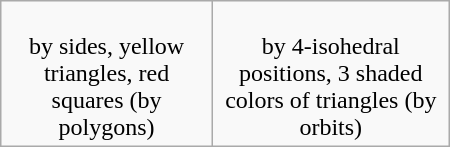<table class=wikitable align=right width=300>
<tr align=center valign=top>
<td><br>by sides, yellow triangles, red squares (by polygons)</td>
<td><br>by 4-isohedral positions, 3 shaded colors of triangles (by orbits)</td>
</tr>
</table>
